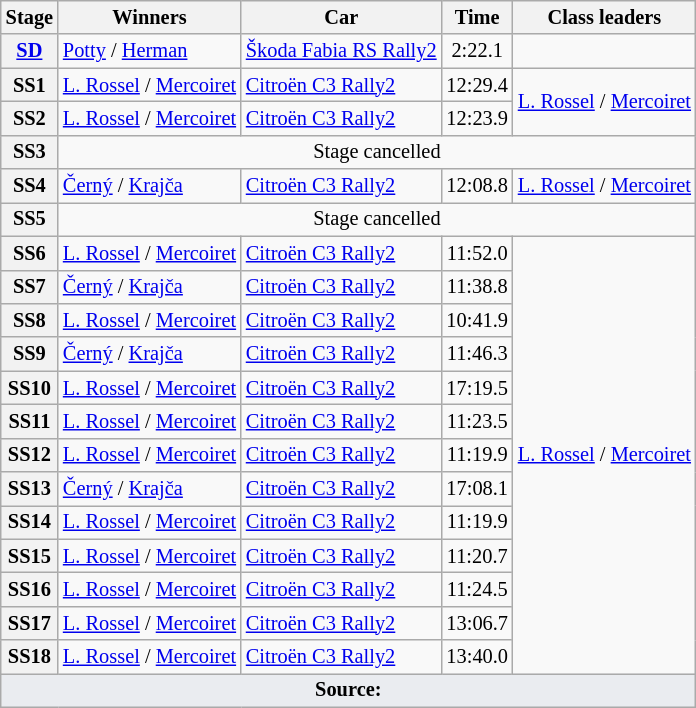<table class="wikitable" style="font-size:85%">
<tr>
<th>Stage</th>
<th>Winners</th>
<th>Car</th>
<th>Time</th>
<th>Class leaders</th>
</tr>
<tr>
<th><a href='#'>SD</a></th>
<td><a href='#'>Potty</a> / <a href='#'>Herman</a></td>
<td><a href='#'>Škoda Fabia RS Rally2</a></td>
<td align="center">2:22.1</td>
<td></td>
</tr>
<tr>
<th>SS1</th>
<td><a href='#'>L. Rossel</a> / <a href='#'>Mercoiret</a></td>
<td><a href='#'>Citroën C3 Rally2</a></td>
<td align="center">12:29.4</td>
<td rowspan="2"><a href='#'>L. Rossel</a> / <a href='#'>Mercoiret</a></td>
</tr>
<tr>
<th>SS2</th>
<td><a href='#'>L. Rossel</a> / <a href='#'>Mercoiret</a></td>
<td><a href='#'>Citroën C3 Rally2</a></td>
<td align="center">12:23.9</td>
</tr>
<tr>
<th>SS3</th>
<td align="center" colspan="4">Stage cancelled</td>
</tr>
<tr>
<th>SS4</th>
<td><a href='#'>Černý</a> / <a href='#'>Krajča</a></td>
<td><a href='#'>Citroën C3 Rally2</a></td>
<td align="center">12:08.8</td>
<td><a href='#'>L. Rossel</a> / <a href='#'>Mercoiret</a></td>
</tr>
<tr>
<th>SS5</th>
<td align="center" colspan="4">Stage cancelled</td>
</tr>
<tr>
<th>SS6</th>
<td><a href='#'>L. Rossel</a> / <a href='#'>Mercoiret</a></td>
<td><a href='#'>Citroën C3 Rally2</a></td>
<td align="center">11:52.0</td>
<td rowspan="13"><a href='#'>L. Rossel</a> / <a href='#'>Mercoiret</a></td>
</tr>
<tr>
<th>SS7</th>
<td><a href='#'>Černý</a> / <a href='#'>Krajča</a></td>
<td><a href='#'>Citroën C3 Rally2</a></td>
<td align="center">11:38.8</td>
</tr>
<tr>
<th>SS8</th>
<td><a href='#'>L. Rossel</a> / <a href='#'>Mercoiret</a></td>
<td><a href='#'>Citroën C3 Rally2</a></td>
<td align="center">10:41.9</td>
</tr>
<tr>
<th>SS9</th>
<td><a href='#'>Černý</a> / <a href='#'>Krajča</a></td>
<td><a href='#'>Citroën C3 Rally2</a></td>
<td align="center">11:46.3</td>
</tr>
<tr>
<th>SS10</th>
<td><a href='#'>L. Rossel</a> / <a href='#'>Mercoiret</a></td>
<td><a href='#'>Citroën C3 Rally2</a></td>
<td align="center">17:19.5</td>
</tr>
<tr>
<th>SS11</th>
<td><a href='#'>L. Rossel</a> / <a href='#'>Mercoiret</a></td>
<td><a href='#'>Citroën C3 Rally2</a></td>
<td align="center">11:23.5</td>
</tr>
<tr>
<th>SS12</th>
<td><a href='#'>L. Rossel</a> / <a href='#'>Mercoiret</a></td>
<td><a href='#'>Citroën C3 Rally2</a></td>
<td align="center">11:19.9</td>
</tr>
<tr>
<th>SS13</th>
<td><a href='#'>Černý</a> / <a href='#'>Krajča</a></td>
<td><a href='#'>Citroën C3 Rally2</a></td>
<td align="center">17:08.1</td>
</tr>
<tr>
<th>SS14</th>
<td><a href='#'>L. Rossel</a> / <a href='#'>Mercoiret</a></td>
<td><a href='#'>Citroën C3 Rally2</a></td>
<td align="center">11:19.9</td>
</tr>
<tr>
<th>SS15</th>
<td><a href='#'>L. Rossel</a> / <a href='#'>Mercoiret</a></td>
<td><a href='#'>Citroën C3 Rally2</a></td>
<td align="center">11:20.7</td>
</tr>
<tr>
<th>SS16</th>
<td><a href='#'>L. Rossel</a> / <a href='#'>Mercoiret</a></td>
<td><a href='#'>Citroën C3 Rally2</a></td>
<td align="center">11:24.5</td>
</tr>
<tr>
<th>SS17</th>
<td><a href='#'>L. Rossel</a> / <a href='#'>Mercoiret</a></td>
<td><a href='#'>Citroën C3 Rally2</a></td>
<td align="center">13:06.7</td>
</tr>
<tr>
<th>SS18</th>
<td><a href='#'>L. Rossel</a> / <a href='#'>Mercoiret</a></td>
<td><a href='#'>Citroën C3 Rally2</a></td>
<td align="center">13:40.0</td>
</tr>
<tr>
<td style="background-color:#EAECF0; text-align:center" colspan="5"><strong>Source:</strong></td>
</tr>
</table>
